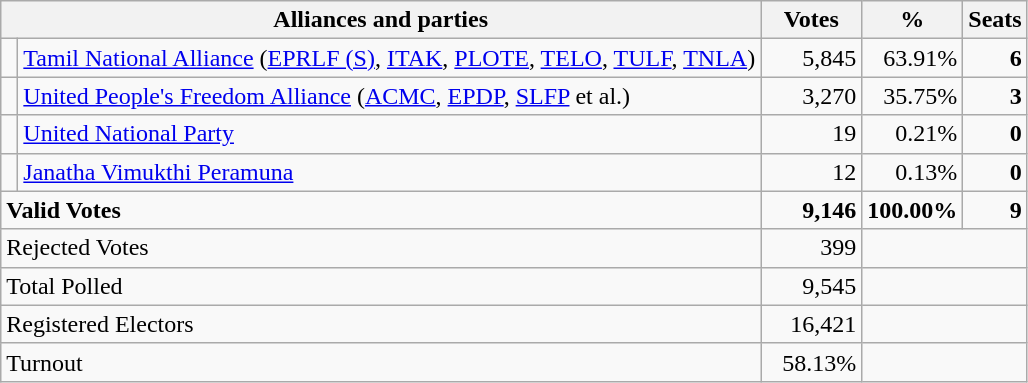<table class="wikitable" border="1" style="text-align:right;">
<tr>
<th valign=bottom align=left colspan=2>Alliances and parties</th>
<th valign=bottom align=center width="60">Votes</th>
<th valign=bottom align=center width="50">%</th>
<th valign=bottom align=center>Seats</th>
</tr>
<tr>
<td bgcolor=> </td>
<td align=left><a href='#'>Tamil National Alliance</a> (<a href='#'>EPRLF (S)</a>, <a href='#'>ITAK</a>, <a href='#'>PLOTE</a>, <a href='#'>TELO</a>, <a href='#'>TULF</a>, <a href='#'>TNLA</a>)</td>
<td>5,845</td>
<td>63.91%</td>
<td><strong>6</strong></td>
</tr>
<tr>
<td bgcolor=> </td>
<td align=left><a href='#'>United People's Freedom Alliance</a> (<a href='#'>ACMC</a>, <a href='#'>EPDP</a>, <a href='#'>SLFP</a> et al.)</td>
<td>3,270</td>
<td>35.75%</td>
<td><strong>3</strong></td>
</tr>
<tr>
<td bgcolor=> </td>
<td align=left><a href='#'>United National Party</a></td>
<td>19</td>
<td>0.21%</td>
<td><strong>0</strong></td>
</tr>
<tr>
<td bgcolor=> </td>
<td align=left><a href='#'>Janatha Vimukthi Peramuna</a></td>
<td>12</td>
<td>0.13%</td>
<td><strong>0</strong></td>
</tr>
<tr>
<td colspan=2 align=left><strong>Valid Votes</strong></td>
<td><strong>9,146</strong></td>
<td><strong>100.00%</strong></td>
<td><strong>9</strong></td>
</tr>
<tr>
<td colspan=2 align=left>Rejected Votes</td>
<td>399</td>
<td colspan=2></td>
</tr>
<tr>
<td colspan=2 align=left>Total Polled</td>
<td>9,545</td>
<td colspan=2></td>
</tr>
<tr>
<td colspan=2 align=left>Registered Electors</td>
<td>16,421</td>
<td colspan=2></td>
</tr>
<tr>
<td colspan=2 align=left>Turnout</td>
<td>58.13%</td>
<td colspan=2></td>
</tr>
</table>
